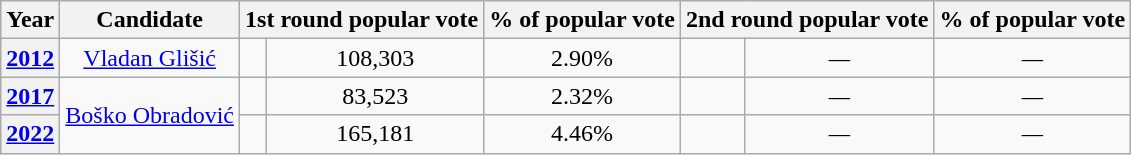<table class="wikitable" style="text-align:center">
<tr>
<th>Year</th>
<th>Candidate</th>
<th colspan="2">1st round popular vote</th>
<th>% of popular vote</th>
<th colspan="2">2nd round popular vote</th>
<th>% of popular vote</th>
</tr>
<tr>
<th><a href='#'>2012</a></th>
<td><a href='#'>Vladan Glišić</a></td>
<td></td>
<td>108,303</td>
<td>2.90%</td>
<td></td>
<td><em>—</em></td>
<td><em>—</em></td>
</tr>
<tr>
<th><a href='#'>2017</a></th>
<td rowspan="2"><a href='#'>Boško Obradović</a></td>
<td></td>
<td>83,523</td>
<td>2.32%</td>
<td></td>
<td><em>—</em></td>
<td><em>—</em></td>
</tr>
<tr>
<th><a href='#'>2022</a></th>
<td></td>
<td>165,181</td>
<td>4.46%</td>
<td></td>
<td><em>—</em></td>
<td><em>—</em></td>
</tr>
</table>
